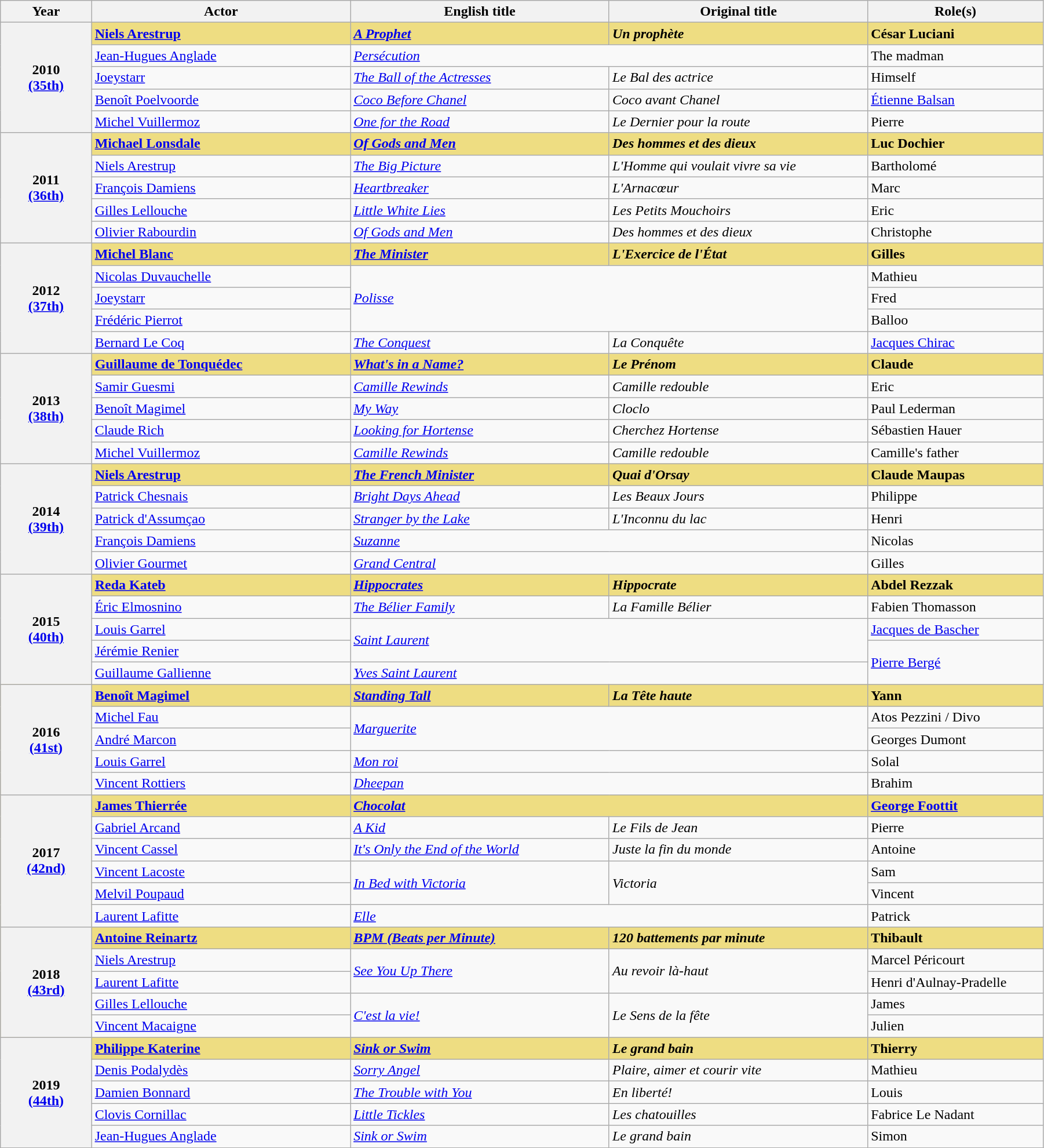<table class="wikitable" width="95%" cellpadding="5">
<tr>
<th width="100">Year</th>
<th width="300">Actor</th>
<th width="300">English title</th>
<th width="300">Original title</th>
<th width="200">Role(s)</th>
</tr>
<tr>
<th rowspan="5" style="text-align:center;">2010<br><a href='#'>(35th)</a></th>
<td style="background:#eedd82;"><a href='#'><strong>Niels Arestrup</strong></a></td>
<td style="background:#eedd82;"><em><a href='#'><strong>A Prophet</strong></a></em></td>
<td style="background:#eedd82;"><strong><em>Un prophète</em></strong></td>
<td style="background:#eedd82;"><strong>César Luciani</strong></td>
</tr>
<tr>
<td><a href='#'>Jean-Hugues Anglade</a></td>
<td colspan="2"><em><a href='#'>Persécution</a></em></td>
<td>The madman</td>
</tr>
<tr>
<td><a href='#'>Joeystarr</a></td>
<td><em><a href='#'>The Ball of the Actresses</a></em></td>
<td><em>Le Bal des actrice</em></td>
<td>Himself</td>
</tr>
<tr>
<td><a href='#'>Benoît Poelvoorde</a></td>
<td><em><a href='#'>Coco Before Chanel</a></em></td>
<td><em>Coco avant Chanel</em></td>
<td><a href='#'>Étienne Balsan</a></td>
</tr>
<tr>
<td><a href='#'>Michel Vuillermoz</a></td>
<td><em><a href='#'>One for the Road</a></em></td>
<td><em>Le Dernier pour la route</em></td>
<td>Pierre</td>
</tr>
<tr>
<th rowspan="5" style="text-align:center;">2011<br><a href='#'>(36th)</a></th>
<td style="background:#eedd82;"><a href='#'><strong>Michael Lonsdale</strong></a></td>
<td style="background:#eedd82;"><em><a href='#'><strong>Of Gods and Men</strong></a></em></td>
<td style="background:#eedd82;"><strong><em>Des hommes et des dieux</em></strong></td>
<td style="background:#eedd82;"><strong>Luc Dochier</strong></td>
</tr>
<tr>
<td><a href='#'>Niels Arestrup</a></td>
<td><em><a href='#'>The Big Picture</a></em></td>
<td><em>L'Homme qui voulait vivre sa vie</em></td>
<td>Bartholomé</td>
</tr>
<tr>
<td><a href='#'>François Damiens</a></td>
<td><em><a href='#'>Heartbreaker</a></em></td>
<td><em>L'Arnacœur</em></td>
<td>Marc</td>
</tr>
<tr>
<td><a href='#'>Gilles Lellouche</a></td>
<td><em><a href='#'>Little White Lies</a></em></td>
<td><em>Les Petits Mouchoirs</em></td>
<td>Eric</td>
</tr>
<tr>
<td><a href='#'>Olivier Rabourdin</a></td>
<td><em><a href='#'>Of Gods and Men</a></em></td>
<td><em>Des hommes et des dieux</em></td>
<td>Christophe</td>
</tr>
<tr>
<th rowspan="5" style="text-align:center;">2012<br><a href='#'>(37th)</a></th>
<td style="background:#eedd82;"><a href='#'><strong>Michel Blanc</strong></a></td>
<td style="background:#eedd82;"><em><a href='#'><strong>The Minister</strong></a></em></td>
<td style="background:#eedd82;"><strong><em>L'Exercice de l'État</em></strong></td>
<td style="background:#eedd82;"><strong>Gilles</strong></td>
</tr>
<tr>
<td><a href='#'>Nicolas Duvauchelle</a></td>
<td rowspan=3 colspan="2"><em><a href='#'>Polisse</a></em></td>
<td>Mathieu</td>
</tr>
<tr>
<td><a href='#'>Joeystarr</a></td>
<td>Fred</td>
</tr>
<tr>
<td><a href='#'>Frédéric Pierrot</a></td>
<td>Balloo</td>
</tr>
<tr>
<td><a href='#'>Bernard Le Coq</a></td>
<td><em><a href='#'>The Conquest</a></em></td>
<td><em>La Conquête</em></td>
<td><a href='#'>Jacques Chirac</a></td>
</tr>
<tr>
<th rowspan="5" style="text-align:center;">2013<br><a href='#'>(38th)</a></th>
<td style="background:#eedd82;"><a href='#'><strong>Guillaume de Tonquédec</strong></a></td>
<td style="background:#eedd82;"><em><a href='#'><strong>What's in a Name?</strong></a></em></td>
<td style="background:#eedd82;"><strong><em>Le Prénom</em></strong></td>
<td style="background:#eedd82;"><strong>Claude</strong></td>
</tr>
<tr>
<td><a href='#'>Samir Guesmi</a></td>
<td><em><a href='#'>Camille Rewinds</a></em></td>
<td><em>Camille redouble</em></td>
<td>Eric</td>
</tr>
<tr>
<td><a href='#'>Benoît Magimel</a></td>
<td><em><a href='#'>My Way</a></em></td>
<td><em>Cloclo</em></td>
<td>Paul Lederman</td>
</tr>
<tr>
<td><a href='#'>Claude Rich</a></td>
<td><em><a href='#'>Looking for Hortense</a></em></td>
<td><em>Cherchez Hortense</em></td>
<td>Sébastien Hauer</td>
</tr>
<tr>
<td><a href='#'>Michel Vuillermoz</a></td>
<td><em><a href='#'>Camille Rewinds</a></em></td>
<td><em>Camille redouble</em></td>
<td>Camille's father</td>
</tr>
<tr>
<th rowspan="5" style="text-align:center;">2014<br><a href='#'>(39th)</a></th>
<td style="background:#eedd82;"><a href='#'><strong>Niels Arestrup</strong></a></td>
<td style="background:#eedd82;"><em><a href='#'><strong>The French Minister</strong></a></em></td>
<td style="background:#eedd82;"><strong><em>Quai d'Orsay</em></strong></td>
<td style="background:#eedd82;"><strong>Claude Maupas</strong></td>
</tr>
<tr>
<td><a href='#'>Patrick Chesnais</a></td>
<td><em><a href='#'>Bright Days Ahead</a></em></td>
<td><em>Les Beaux Jours</em></td>
<td>Philippe</td>
</tr>
<tr>
<td><a href='#'>Patrick d'Assumçao</a></td>
<td><em><a href='#'>Stranger by the Lake</a></em></td>
<td><em>L'Inconnu du lac</em></td>
<td>Henri</td>
</tr>
<tr>
<td><a href='#'>François Damiens</a></td>
<td colspan="2"><em><a href='#'>Suzanne</a></em></td>
<td>Nicolas</td>
</tr>
<tr>
<td><a href='#'>Olivier Gourmet</a></td>
<td colspan="2"><em><a href='#'>Grand Central</a></em></td>
<td>Gilles</td>
</tr>
<tr>
<th rowspan="5" style="text-align:center;">2015<br><a href='#'>(40th)</a></th>
<td style="background:#eedd82;"><a href='#'><strong>Reda Kateb</strong></a></td>
<td style="background:#eedd82;"><em><a href='#'><strong>Hippocrates</strong></a></em></td>
<td style="background:#eedd82;"><strong><em>Hippocrate</em></strong></td>
<td style="background:#eedd82;"><strong>Abdel Rezzak</strong></td>
</tr>
<tr>
<td><a href='#'>Éric Elmosnino</a></td>
<td><em><a href='#'>The Bélier Family</a></em></td>
<td><em>La Famille Bélier</em></td>
<td>Fabien Thomasson</td>
</tr>
<tr>
<td><a href='#'>Louis Garrel</a></td>
<td rowspan=2 colspan="2"><em><a href='#'>Saint Laurent</a></em></td>
<td><a href='#'>Jacques de Bascher</a></td>
</tr>
<tr>
<td><a href='#'>Jérémie Renier</a></td>
<td rowspan="2"><a href='#'>Pierre Bergé</a></td>
</tr>
<tr>
<td><a href='#'>Guillaume Gallienne</a></td>
<td colspan="2"><em><a href='#'>Yves Saint Laurent</a></em></td>
</tr>
<tr style="background:#eedd82;">
<th rowspan="5">2016<br><a href='#'>(41st)</a></th>
<td><a href='#'><strong>Benoît Magimel</strong></a></td>
<td><em><a href='#'><strong>Standing Tall</strong></a></em></td>
<td><strong><em>La Tête haute</em></strong></td>
<td><strong>Yann</strong></td>
</tr>
<tr>
<td><a href='#'>Michel Fau</a></td>
<td rowspan=2 colspan="2"><em><a href='#'>Marguerite</a></em></td>
<td>Atos Pezzini / Divo</td>
</tr>
<tr>
<td><a href='#'>André Marcon</a></td>
<td>Georges Dumont</td>
</tr>
<tr>
<td><a href='#'>Louis Garrel</a></td>
<td colspan="2"><em><a href='#'>Mon roi</a></em></td>
<td>Solal</td>
</tr>
<tr>
<td><a href='#'>Vincent Rottiers</a></td>
<td colspan="2"><em><a href='#'>Dheepan</a></em></td>
<td>Brahim</td>
</tr>
<tr style="background:#eedd82;">
<th rowspan="6">2017<br><a href='#'>(42nd)</a></th>
<td><a href='#'><strong>James Thierrée</strong></a></td>
<td colspan="2"><em><a href='#'><strong>Chocolat</strong></a></em></td>
<td><strong><a href='#'>George Foottit</a></strong></td>
</tr>
<tr>
<td><a href='#'>Gabriel Arcand</a></td>
<td><em><a href='#'>A Kid</a></em></td>
<td><em>Le Fils de Jean</em></td>
<td>Pierre</td>
</tr>
<tr>
<td><a href='#'>Vincent Cassel</a></td>
<td><em><a href='#'>It's Only the End of the World</a></em></td>
<td><em>Juste la fin du monde</em></td>
<td>Antoine</td>
</tr>
<tr>
<td><a href='#'>Vincent Lacoste</a></td>
<td rowspan=2><em><a href='#'>In Bed with Victoria</a></em></td>
<td rowspan=2><em>Victoria</em></td>
<td>Sam</td>
</tr>
<tr>
<td><a href='#'>Melvil Poupaud</a></td>
<td>Vincent</td>
</tr>
<tr>
<td><a href='#'>Laurent Lafitte</a></td>
<td colspan="2"><em><a href='#'>Elle</a></em></td>
<td>Patrick</td>
</tr>
<tr style="background:#eedd82;">
<th rowspan="5">2018<br><a href='#'>(43rd)</a></th>
<td><strong><a href='#'>Antoine Reinartz</a></strong></td>
<td><strong><em><a href='#'>BPM (Beats per Minute)</a></em></strong></td>
<td><strong><em>120 battements par minute</em></strong></td>
<td><strong>Thibault</strong></td>
</tr>
<tr>
<td><a href='#'>Niels Arestrup</a></td>
<td rowspan=2><em><a href='#'>See You Up There</a></em></td>
<td rowspan=2><em>Au revoir là-haut</em></td>
<td>Marcel Péricourt</td>
</tr>
<tr>
<td><a href='#'>Laurent Lafitte</a></td>
<td>Henri d'Aulnay-Pradelle</td>
</tr>
<tr>
<td><a href='#'>Gilles Lellouche</a></td>
<td rowspan=2><em><a href='#'>C'est la vie!</a></em></td>
<td rowspan=2><em>Le Sens de la fête</em></td>
<td>James</td>
</tr>
<tr>
<td><a href='#'>Vincent Macaigne</a></td>
<td>Julien</td>
</tr>
<tr>
<th rowspan="5" style="text-align:center;">2019<br><a href='#'>(44th)</a></th>
<td style="background:#eedd82;"><strong><a href='#'>Philippe Katerine</a></strong></td>
<td style="background:#eedd82;"><em><a href='#'><strong>Sink or Swim</strong></a></em></td>
<td style="background:#eedd82;"><strong><em>Le grand bain</em></strong></td>
<td style="background:#eedd82;"><strong>Thierry</strong></td>
</tr>
<tr>
<td><a href='#'>Denis Podalydès</a></td>
<td><em><a href='#'>Sorry Angel</a></em></td>
<td><em>Plaire, aimer et courir vite</em></td>
<td>Mathieu</td>
</tr>
<tr>
<td><a href='#'>Damien Bonnard</a></td>
<td><em><a href='#'>The Trouble with You</a></em></td>
<td><em>En liberté!</em></td>
<td>Louis</td>
</tr>
<tr>
<td><a href='#'>Clovis Cornillac</a></td>
<td><em><a href='#'>Little Tickles</a></em></td>
<td><em>Les chatouilles</em></td>
<td>Fabrice Le Nadant</td>
</tr>
<tr>
<td><a href='#'>Jean-Hugues Anglade</a></td>
<td><em><a href='#'>Sink or Swim</a></em></td>
<td><em>Le grand bain</em></td>
<td>Simon</td>
</tr>
</table>
